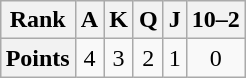<table class="wikitable" align="right">
<tr align="center">
<th>Rank</th>
<th>A</th>
<th>K</th>
<th>Q</th>
<th>J</th>
<th>10–2</th>
</tr>
<tr align="center">
<th>Points</th>
<td>4</td>
<td>3</td>
<td>2</td>
<td>1</td>
<td>0</td>
</tr>
</table>
